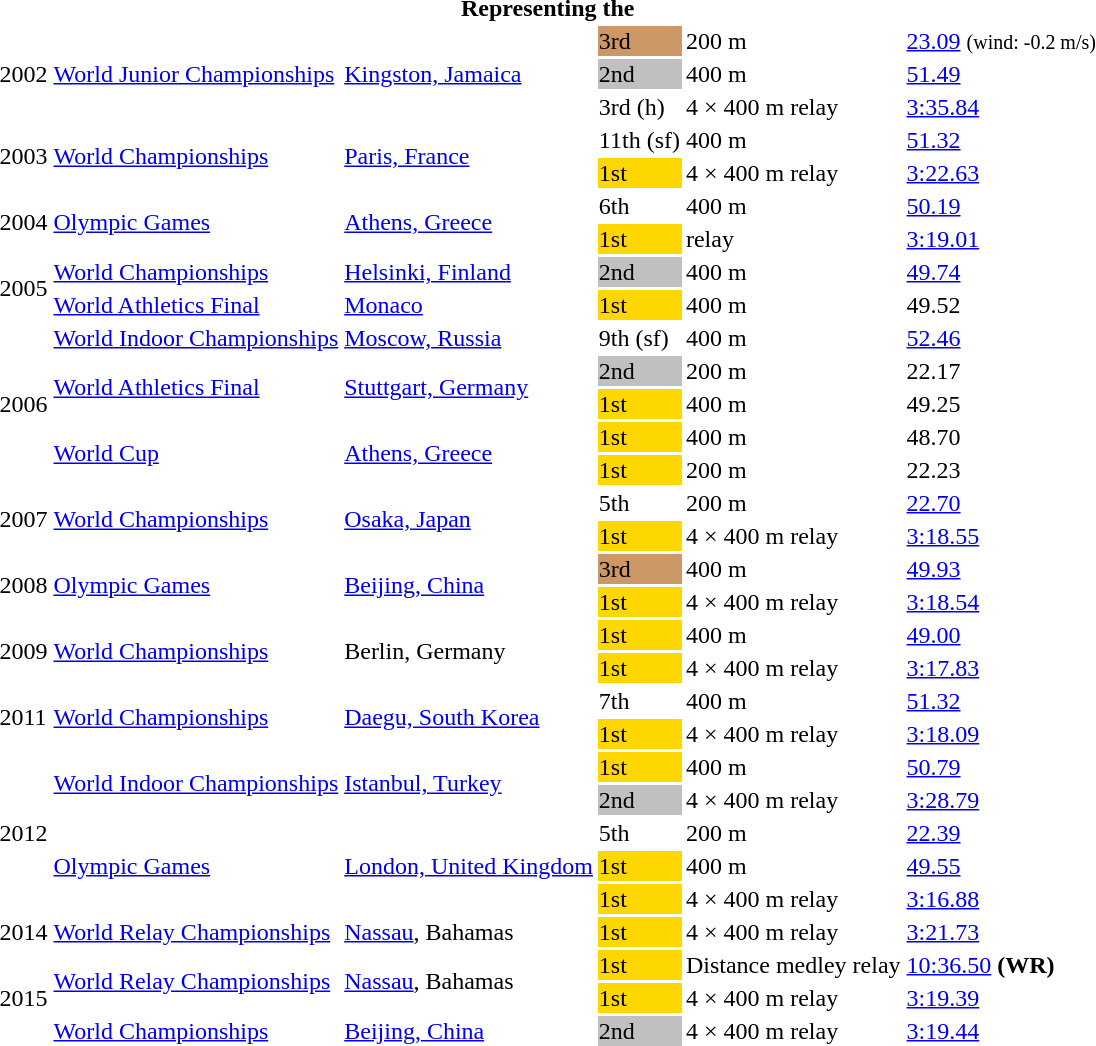<table>
<tr>
<th colspan="6">Representing the </th>
</tr>
<tr>
<td rowspan=3>2002</td>
<td rowspan=3><a href='#'>World Junior Championships</a></td>
<td rowspan=3><a href='#'>Kingston, Jamaica</a></td>
<td bgcolor="cc9966">3rd</td>
<td>200 m</td>
<td><a href='#'>23.09</a> <small>(wind: -0.2 m/s)</small></td>
</tr>
<tr>
<td bgcolor=silver>2nd</td>
<td>400 m</td>
<td><a href='#'>51.49</a></td>
</tr>
<tr>
<td>3rd (h)</td>
<td>4 × 400 m relay</td>
<td><a href='#'>3:35.84</a></td>
</tr>
<tr>
<td rowspan=2>2003</td>
<td rowspan=2><a href='#'>World Championships</a></td>
<td rowspan=2><a href='#'>Paris, France</a></td>
<td>11th (sf)</td>
<td>400 m</td>
<td><a href='#'>51.32</a></td>
</tr>
<tr>
<td bgcolor=gold>1st</td>
<td>4 × 400 m relay</td>
<td><a href='#'>3:22.63</a></td>
</tr>
<tr>
<td rowspan=2>2004</td>
<td rowspan=2><a href='#'>Olympic Games</a></td>
<td rowspan=2><a href='#'>Athens, Greece</a></td>
<td>6th</td>
<td>400 m</td>
<td><a href='#'>50.19</a></td>
</tr>
<tr>
<td bgcolor=gold>1st</td>
<td> relay</td>
<td><a href='#'>3:19.01</a></td>
</tr>
<tr>
<td rowspan=2>2005</td>
<td><a href='#'>World Championships</a></td>
<td><a href='#'>Helsinki, Finland</a></td>
<td bgcolor=silver>2nd</td>
<td>400 m</td>
<td><a href='#'>49.74</a></td>
</tr>
<tr>
<td><a href='#'>World Athletics Final</a></td>
<td><a href='#'>Monaco</a></td>
<td bgcolor=gold>1st</td>
<td>400 m</td>
<td>49.52</td>
</tr>
<tr>
<td rowspan=5>2006</td>
<td><a href='#'>World Indoor Championships</a></td>
<td><a href='#'>Moscow, Russia</a></td>
<td>9th (sf)</td>
<td>400 m</td>
<td><a href='#'>52.46</a></td>
</tr>
<tr>
<td rowspan=2><a href='#'>World Athletics Final</a></td>
<td rowspan=2><a href='#'>Stuttgart, Germany</a></td>
<td bgcolor=silver>2nd</td>
<td>200 m</td>
<td>22.17</td>
</tr>
<tr>
<td bgcolor=gold>1st</td>
<td>400 m</td>
<td>49.25</td>
</tr>
<tr>
<td rowspan=2><a href='#'>World Cup</a></td>
<td rowspan=2><a href='#'>Athens, Greece</a></td>
<td bgcolor=gold>1st</td>
<td>400 m</td>
<td>48.70</td>
</tr>
<tr>
<td bgcolor=gold>1st</td>
<td>200 m</td>
<td>22.23</td>
</tr>
<tr>
<td rowspan=2>2007</td>
<td rowspan=2><a href='#'>World Championships</a></td>
<td rowspan=2><a href='#'>Osaka, Japan</a></td>
<td>5th</td>
<td>200 m</td>
<td><a href='#'>22.70</a></td>
</tr>
<tr>
<td bgcolor=gold>1st</td>
<td>4 × 400 m relay</td>
<td><a href='#'>3:18.55</a></td>
</tr>
<tr>
<td rowspan=2>2008</td>
<td rowspan=2><a href='#'>Olympic Games</a></td>
<td rowspan=2><a href='#'>Beijing, China</a></td>
<td bgcolor=cc9966>3rd</td>
<td>400 m</td>
<td><a href='#'>49.93</a></td>
</tr>
<tr>
<td bgcolor=gold>1st</td>
<td>4 × 400 m relay</td>
<td><a href='#'>3:18.54</a></td>
</tr>
<tr>
<td rowspan=2>2009</td>
<td rowspan=2><a href='#'>World Championships</a></td>
<td rowspan=2>Berlin, Germany</td>
<td bgcolor=gold>1st</td>
<td>400 m</td>
<td><a href='#'>49.00</a></td>
</tr>
<tr>
<td bgcolor=gold>1st</td>
<td>4 × 400 m relay</td>
<td><a href='#'>3:17.83</a></td>
</tr>
<tr>
<td rowspan=2>2011</td>
<td rowspan=2><a href='#'>World Championships</a></td>
<td rowspan=2><a href='#'>Daegu, South Korea</a></td>
<td>7th</td>
<td>400 m</td>
<td><a href='#'>51.32</a></td>
</tr>
<tr>
<td bgcolor=gold>1st</td>
<td>4 × 400 m relay</td>
<td><a href='#'>3:18.09</a></td>
</tr>
<tr>
<td rowspan=5>2012</td>
<td rowspan=2><a href='#'>World Indoor Championships</a></td>
<td rowspan=2><a href='#'>Istanbul, Turkey</a></td>
<td bgcolor=gold>1st</td>
<td>400 m</td>
<td><a href='#'>50.79</a></td>
</tr>
<tr>
<td bgcolor=silver>2nd</td>
<td>4 × 400 m relay</td>
<td><a href='#'>3:28.79</a></td>
</tr>
<tr>
<td rowspan=3><a href='#'>Olympic Games</a></td>
<td rowspan=3><a href='#'>London, United Kingdom</a></td>
<td>5th</td>
<td>200 m</td>
<td><a href='#'>22.39</a></td>
</tr>
<tr>
<td bgcolor=gold>1st</td>
<td>400 m</td>
<td><a href='#'>49.55</a></td>
</tr>
<tr>
<td bgcolor=gold>1st</td>
<td>4 × 400 m relay</td>
<td><a href='#'>3:16.88</a></td>
</tr>
<tr>
<td>2014</td>
<td><a href='#'>World Relay Championships</a></td>
<td><a href='#'>Nassau</a>, Bahamas</td>
<td bgcolor="gold">1st</td>
<td>4 × 400 m relay</td>
<td><a href='#'>3:21.73</a></td>
</tr>
<tr>
<td rowspan=3>2015</td>
<td rowspan=2><a href='#'>World Relay Championships</a></td>
<td rowspan=2><a href='#'>Nassau</a>, Bahamas</td>
<td bgcolor=gold>1st</td>
<td>Distance medley relay</td>
<td><a href='#'>10:36.50</a> <strong>(WR)</strong></td>
</tr>
<tr>
<td bgcolor="gold">1st</td>
<td>4 × 400 m relay</td>
<td><a href='#'>3:19.39</a></td>
</tr>
<tr>
<td><a href='#'>World Championships</a></td>
<td><a href='#'>Beijing, China</a></td>
<td bgcolor=silver>2nd</td>
<td>4 × 400 m relay</td>
<td><a href='#'>3:19.44</a></td>
</tr>
</table>
